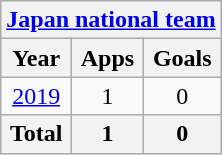<table class="wikitable" style="text-align:center">
<tr>
<th colspan="3"><a href='#'>Japan national team</a></th>
</tr>
<tr>
<th>Year</th>
<th>Apps</th>
<th>Goals</th>
</tr>
<tr>
<td><a href='#'>2019</a></td>
<td>1</td>
<td>0</td>
</tr>
<tr>
<th>Total</th>
<th>1</th>
<th>0</th>
</tr>
</table>
